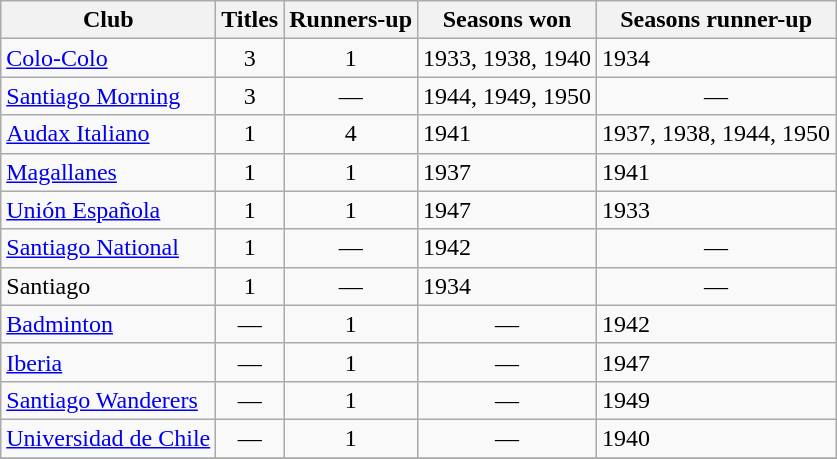<table class="wikitable sortable plainrowheaders">
<tr>
<th scope=col>Club</th>
<th scope=col>Titles</th>
<th scope=col>Runners-up</th>
<th scope=col>Seasons won</th>
<th scope=col>Seasons runner-up</th>
</tr>
<tr>
<td><a href='#'>Colo-Colo</a></td>
<td align=center>3</td>
<td align=center>1</td>
<td>1933, 1938, 1940</td>
<td>1934</td>
</tr>
<tr>
<td><a href='#'>Santiago Morning</a></td>
<td align=center>3</td>
<td align=center>—</td>
<td>1944, 1949, 1950</td>
<td align=center>—</td>
</tr>
<tr>
<td><a href='#'>Audax Italiano</a></td>
<td align=center>1</td>
<td align=center>4</td>
<td>1941</td>
<td>1937, 1938, 1944, 1950</td>
</tr>
<tr>
<td><a href='#'>Magallanes</a></td>
<td align=center>1</td>
<td align=center>1</td>
<td>1937</td>
<td>1941</td>
</tr>
<tr>
<td><a href='#'>Unión Española</a></td>
<td align=center>1</td>
<td align=center>1</td>
<td>1947</td>
<td>1933</td>
</tr>
<tr>
<td><a href='#'>Santiago National</a></td>
<td align=center>1</td>
<td align=center>—</td>
<td>1942</td>
<td align=center>—</td>
</tr>
<tr>
<td>Santiago</td>
<td align=center>1</td>
<td align=center>—</td>
<td>1934</td>
<td align=center>—</td>
</tr>
<tr>
<td><a href='#'>Badminton</a></td>
<td align=center>—</td>
<td align=center>1</td>
<td align=center>—</td>
<td>1942</td>
</tr>
<tr>
<td><a href='#'>Iberia</a></td>
<td align=center>—</td>
<td align=center>1</td>
<td align=center>—</td>
<td>1947</td>
</tr>
<tr>
<td><a href='#'>Santiago Wanderers</a></td>
<td align=center>—</td>
<td align=center>1</td>
<td align=center>—</td>
<td>1949</td>
</tr>
<tr>
<td><a href='#'>Universidad de Chile</a></td>
<td align=center>—</td>
<td align=center>1</td>
<td align=center>—</td>
<td>1940</td>
</tr>
<tr>
</tr>
</table>
